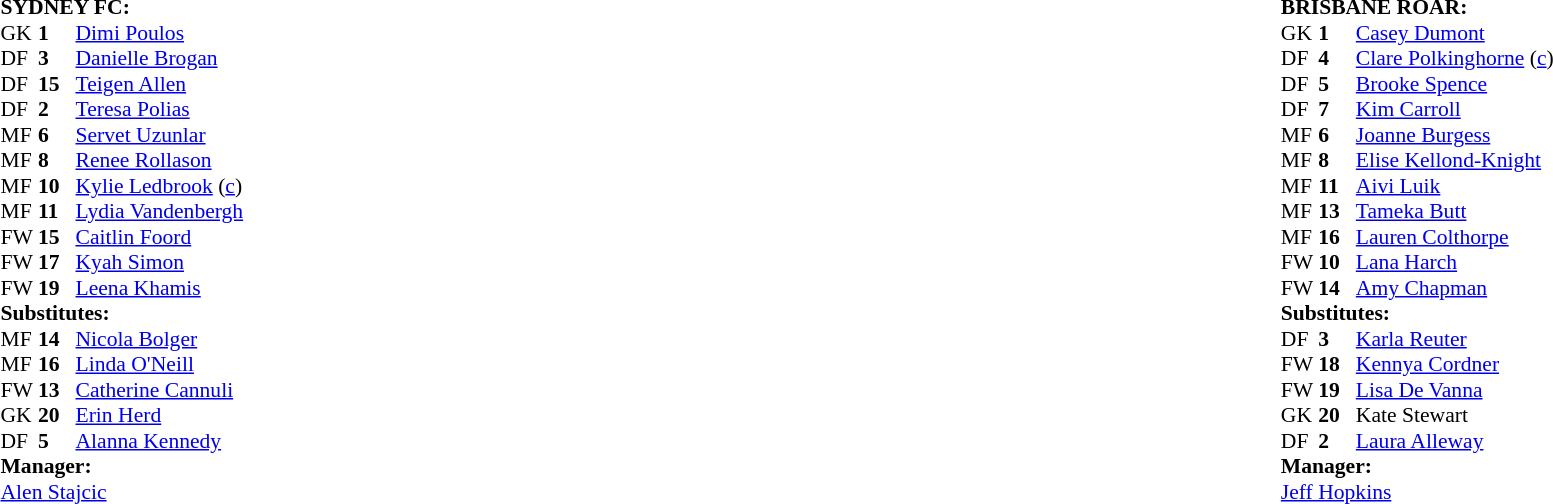<table width="100%">
<tr>
<td valign="top" width="50%"><br><table style="font-size: 90%" cellspacing="0" cellpadding="0">
<tr>
<td colspan="4"><strong>SYDNEY FC:</strong></td>
</tr>
<tr>
<th width="25"></th>
<th width="25"></th>
</tr>
<tr>
<td>GK</td>
<td><strong>1</strong></td>
<td> <a href='#'>Dimi Poulos</a></td>
</tr>
<tr>
<td>DF</td>
<td><strong>3</strong></td>
<td> <a href='#'>Danielle Brogan</a></td>
</tr>
<tr>
<td>DF</td>
<td><strong>15</strong></td>
<td> <a href='#'>Teigen Allen</a></td>
<td></td>
<td></td>
</tr>
<tr>
<td>DF</td>
<td><strong>2</strong></td>
<td> <a href='#'>Teresa Polias</a></td>
</tr>
<tr>
<td>MF</td>
<td><strong>6</strong></td>
<td> <a href='#'>Servet Uzunlar</a></td>
</tr>
<tr>
<td>MF</td>
<td><strong>8</strong></td>
<td> <a href='#'>Renee Rollason</a></td>
<td></td>
<td></td>
</tr>
<tr>
<td>MF</td>
<td><strong>10</strong></td>
<td> <a href='#'>Kylie Ledbrook</a> (<a href='#'>c</a>)</td>
<td></td>
<td></td>
</tr>
<tr>
<td>MF</td>
<td><strong>11</strong></td>
<td> <a href='#'>Lydia Vandenbergh</a></td>
</tr>
<tr>
<td>FW</td>
<td><strong>15</strong></td>
<td> <a href='#'>Caitlin Foord</a></td>
</tr>
<tr>
<td>FW</td>
<td><strong>17</strong></td>
<td> <a href='#'>Kyah Simon</a></td>
</tr>
<tr>
<td>FW</td>
<td><strong>19</strong></td>
<td> <a href='#'>Leena Khamis</a></td>
<td></td>
<td></td>
</tr>
<tr>
<td colspan=3><strong>Substitutes:</strong></td>
</tr>
<tr>
<td>MF</td>
<td><strong>14</strong></td>
<td> <a href='#'>Nicola Bolger</a></td>
<td></td>
<td></td>
</tr>
<tr>
<td>MF</td>
<td><strong>16</strong></td>
<td> <a href='#'>Linda O'Neill</a></td>
<td></td>
<td></td>
</tr>
<tr>
<td>FW</td>
<td><strong>13</strong></td>
<td> <a href='#'>Catherine Cannuli</a></td>
<td></td>
<td></td>
</tr>
<tr>
<td>GK</td>
<td><strong>20</strong></td>
<td> <a href='#'>Erin Herd</a></td>
</tr>
<tr>
<td>DF</td>
<td><strong>5</strong></td>
<td> <a href='#'>Alanna Kennedy</a></td>
</tr>
<tr>
<td colspan=3><strong>Manager:</strong></td>
</tr>
<tr>
<td colspan=4> <a href='#'>Alen Stajcic</a></td>
</tr>
</table>
</td>
<td valign="top" width="50%"><br><table style="font-size: 90%" cellspacing="0" cellpadding="0" align=center>
<tr>
<td colspan="4"><strong>BRISBANE ROAR:</strong></td>
</tr>
<tr>
<th width="25"></th>
<th width="25"></th>
</tr>
<tr>
<td>GK</td>
<td><strong>1</strong></td>
<td> <a href='#'>Casey Dumont</a></td>
</tr>
<tr>
<td>DF</td>
<td><strong>4</strong></td>
<td> <a href='#'>Clare Polkinghorne</a> (<a href='#'>c</a>)</td>
<td></td>
</tr>
<tr>
<td>DF</td>
<td><strong>5</strong></td>
<td> <a href='#'>Brooke Spence</a></td>
</tr>
<tr>
<td>DF</td>
<td><strong>7</strong></td>
<td> <a href='#'>Kim Carroll</a></td>
</tr>
<tr>
<td>MF</td>
<td><strong>6</strong></td>
<td> <a href='#'>Joanne Burgess</a></td>
<td></td>
<td></td>
</tr>
<tr>
<td>MF</td>
<td><strong>8</strong></td>
<td> <a href='#'>Elise Kellond-Knight</a></td>
</tr>
<tr>
<td>MF</td>
<td><strong>11</strong></td>
<td> <a href='#'>Aivi Luik</a></td>
</tr>
<tr>
<td>MF</td>
<td><strong>13</strong></td>
<td> <a href='#'>Tameka Butt</a></td>
</tr>
<tr>
<td>MF</td>
<td><strong>16</strong></td>
<td> <a href='#'>Lauren Colthorpe</a></td>
</tr>
<tr>
<td>FW</td>
<td><strong>10</strong></td>
<td> <a href='#'>Lana Harch</a></td>
<td></td>
<td></td>
</tr>
<tr>
<td>FW</td>
<td><strong>14</strong></td>
<td> <a href='#'>Amy Chapman</a></td>
<td></td>
<td></td>
</tr>
<tr>
<td colspan=3><strong>Substitutes:</strong></td>
</tr>
<tr>
<td>DF</td>
<td><strong>3</strong></td>
<td> <a href='#'>Karla Reuter</a></td>
<td></td>
<td></td>
</tr>
<tr>
<td>FW</td>
<td><strong>18</strong></td>
<td> <a href='#'>Kennya Cordner</a></td>
<td></td>
<td></td>
</tr>
<tr>
<td>FW</td>
<td><strong>19</strong></td>
<td> <a href='#'>Lisa De Vanna</a></td>
<td></td>
<td></td>
</tr>
<tr>
<td>GK</td>
<td><strong>20</strong></td>
<td> Kate Stewart</td>
</tr>
<tr>
<td>DF</td>
<td><strong>2</strong></td>
<td> <a href='#'>Laura Alleway</a></td>
</tr>
<tr>
<td colspan=3><strong>Manager:</strong></td>
</tr>
<tr>
<td colspan=4> <a href='#'>Jeff Hopkins</a></td>
</tr>
</table>
</td>
</tr>
</table>
